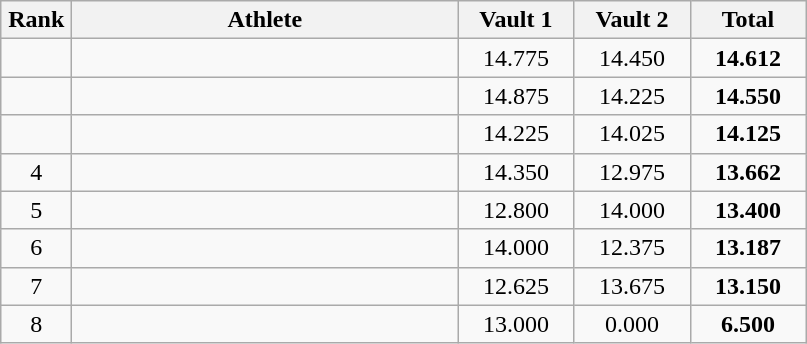<table class=wikitable style="text-align:center">
<tr>
<th width=40>Rank</th>
<th width=250>Athlete</th>
<th width=70>Vault 1</th>
<th width=70>Vault 2</th>
<th width=70>Total</th>
</tr>
<tr>
<td></td>
<td align=left></td>
<td>14.775</td>
<td>14.450</td>
<td><strong>14.612</strong></td>
</tr>
<tr>
<td></td>
<td align=left></td>
<td>14.875</td>
<td>14.225</td>
<td><strong>14.550</strong></td>
</tr>
<tr>
<td></td>
<td align=left></td>
<td>14.225</td>
<td>14.025</td>
<td><strong>14.125</strong></td>
</tr>
<tr>
<td>4</td>
<td align=left></td>
<td>14.350</td>
<td>12.975</td>
<td><strong>13.662</strong></td>
</tr>
<tr>
<td>5</td>
<td align=left></td>
<td>12.800</td>
<td>14.000</td>
<td><strong>13.400</strong></td>
</tr>
<tr>
<td>6</td>
<td align=left></td>
<td>14.000</td>
<td>12.375</td>
<td><strong>13.187</strong></td>
</tr>
<tr>
<td>7</td>
<td align=left></td>
<td>12.625</td>
<td>13.675</td>
<td><strong>13.150</strong></td>
</tr>
<tr>
<td>8</td>
<td align=left></td>
<td>13.000</td>
<td>0.000</td>
<td><strong>6.500</strong></td>
</tr>
</table>
